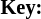<table style="font-size: 85%;">
<tr>
<td><strong>Key:</strong></td>
</tr>
<tr>
<td></td>
</tr>
</table>
